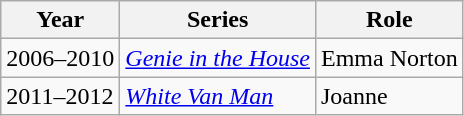<table class=wikitable>
<tr>
<th>Year</th>
<th>Series</th>
<th>Role</th>
</tr>
<tr>
<td>2006–2010</td>
<td><em><a href='#'>Genie in the House</a></em></td>
<td>Emma Norton</td>
</tr>
<tr>
<td>2011–2012</td>
<td><em><a href='#'>White Van Man</a></em></td>
<td>Joanne</td>
</tr>
</table>
